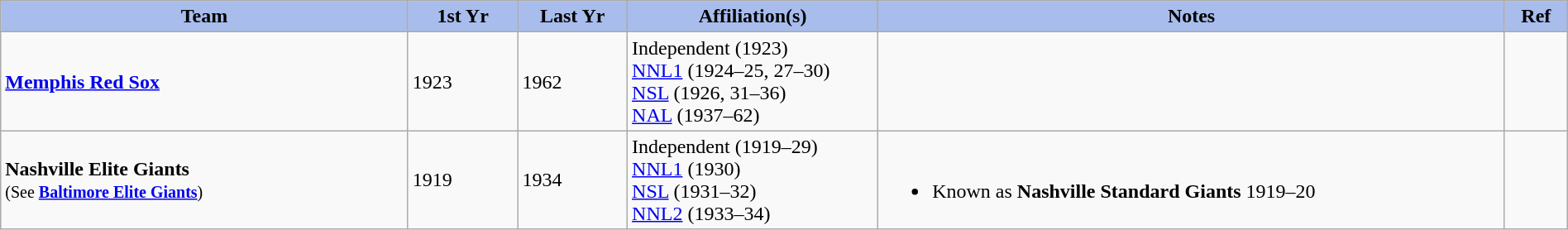<table class="wikitable" style="width: 100%">
<tr>
<th style="background:#a8bdec; width:26%;">Team</th>
<th style="width:7%; background:#a8bdec;">1st Yr</th>
<th style="width:7%; background:#a8bdec;">Last Yr</th>
<th style="width:16%; background:#a8bdec;">Affiliation(s)</th>
<th style="width:40%; background:#a8bdec;">Notes</th>
<th style="width:4%; background:#a8bdec;">Ref</th>
</tr>
<tr>
<td><strong><a href='#'>Memphis Red Sox</a></strong></td>
<td>1923</td>
<td>1962</td>
<td>Independent (1923)<br><a href='#'>NNL1</a> (1924–25, 27–30)<br><a href='#'>NSL</a> (1926, 31–36)<br><a href='#'>NAL</a> (1937–62)</td>
<td></td>
<td></td>
</tr>
<tr>
<td><strong>Nashville Elite Giants</strong><br><small>(See <strong><a href='#'>Baltimore Elite Giants</a></strong>)</small></td>
<td>1919</td>
<td>1934</td>
<td>Independent (1919–29)<br><a href='#'>NNL1</a> (1930)<br><a href='#'>NSL</a> (1931–32)<br><a href='#'>NNL2</a> (1933–34)</td>
<td><br><ul><li>Known as <strong>Nashville Standard Giants</strong> 1919–20</li></ul></td>
<td></td>
</tr>
</table>
